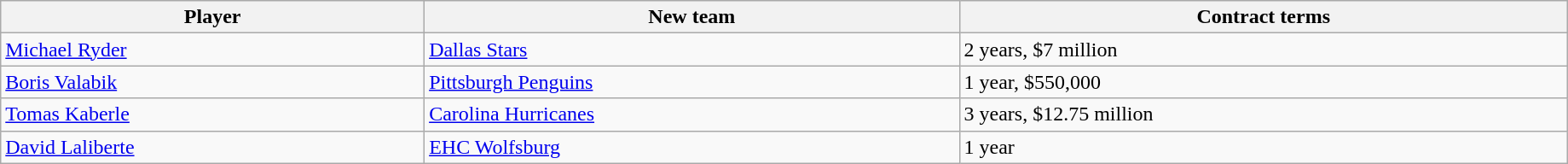<table class="wikitable" width=97%>
<tr>
<th>Player</th>
<th>New team</th>
<th>Contract terms</th>
</tr>
<tr>
<td><a href='#'>Michael Ryder</a></td>
<td><a href='#'>Dallas Stars</a></td>
<td>2 years, $7 million</td>
</tr>
<tr>
<td><a href='#'>Boris Valabik</a></td>
<td><a href='#'>Pittsburgh Penguins</a></td>
<td>1 year, $550,000</td>
</tr>
<tr>
<td><a href='#'>Tomas Kaberle</a></td>
<td><a href='#'>Carolina Hurricanes</a></td>
<td>3 years, $12.75 million</td>
</tr>
<tr>
<td><a href='#'>David Laliberte</a></td>
<td><a href='#'>EHC Wolfsburg</a></td>
<td>1 year</td>
</tr>
</table>
